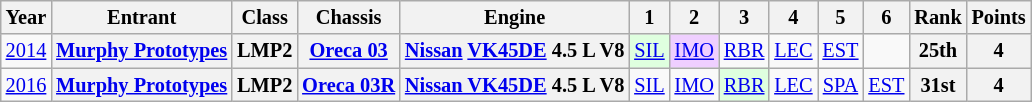<table class="wikitable" style="text-align:center; font-size:85%">
<tr>
<th>Year</th>
<th>Entrant</th>
<th>Class</th>
<th>Chassis</th>
<th>Engine</th>
<th>1</th>
<th>2</th>
<th>3</th>
<th>4</th>
<th>5</th>
<th>6</th>
<th>Rank</th>
<th>Points</th>
</tr>
<tr>
<td><a href='#'>2014</a></td>
<th nowrap><a href='#'>Murphy Prototypes</a></th>
<th>LMP2</th>
<th nowrap><a href='#'>Oreca 03</a></th>
<th nowrap><a href='#'>Nissan</a> <a href='#'>VK45DE</a> 4.5 L V8</th>
<td style="background:#DFFFDF;"><a href='#'>SIL</a><br></td>
<td style="background:#EFCFFF;"><a href='#'>IMO</a><br></td>
<td><a href='#'>RBR</a></td>
<td><a href='#'>LEC</a></td>
<td><a href='#'>EST</a></td>
<td></td>
<th>25th</th>
<th>4</th>
</tr>
<tr>
<td><a href='#'>2016</a></td>
<th nowrap><a href='#'>Murphy Prototypes</a></th>
<th>LMP2</th>
<th nowrap><a href='#'>Oreca 03R</a></th>
<th nowrap><a href='#'>Nissan VK45DE</a> 4.5 L V8</th>
<td><a href='#'>SIL</a></td>
<td><a href='#'>IMO</a></td>
<td style="background:#DFFFDF;"><a href='#'>RBR</a><br></td>
<td><a href='#'>LEC</a></td>
<td><a href='#'>SPA</a></td>
<td><a href='#'>EST</a></td>
<th>31st</th>
<th>4</th>
</tr>
</table>
